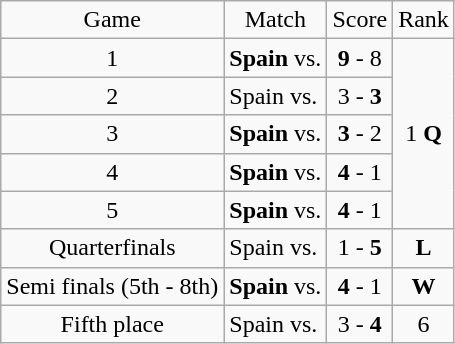<table class="wikitable">
<tr>
<td style="text-align:center;">Game</td>
<td style="text-align:center;">Match</td>
<td style="text-align:center;">Score</td>
<td style="text-align:center;">Rank</td>
</tr>
<tr>
<td style="text-align:center;">1</td>
<td><strong>Spain</strong> vs. </td>
<td style="text-align:center;"><strong>9</strong> - 8</td>
<td rowspan="5" style="text-align:center;">1 <strong>Q</strong></td>
</tr>
<tr>
<td style="text-align:center;">2</td>
<td>Spain vs. <strong></strong></td>
<td style="text-align:center;">3 - <strong>3</strong></td>
</tr>
<tr>
<td style="text-align:center;">3</td>
<td><strong>Spain</strong> vs. </td>
<td style="text-align:center;"><strong>3</strong> - 2</td>
</tr>
<tr>
<td style="text-align:center;">4</td>
<td><strong>Spain</strong> vs. </td>
<td style="text-align:center;"><strong>4</strong> - 1</td>
</tr>
<tr>
<td style="text-align:center;">5</td>
<td><strong>Spain</strong> vs. </td>
<td style="text-align:center;"><strong>4</strong> - 1</td>
</tr>
<tr>
<td style="text-align:center;">Quarterfinals</td>
<td>Spain vs. <strong></strong></td>
<td style="text-align:center;">1 - <strong>5</strong></td>
<td style="text-align:center;"><strong>L</strong></td>
</tr>
<tr>
<td style="text-align:center;">Semi finals (5th - 8th)</td>
<td><strong>Spain</strong> vs. </td>
<td style="text-align:center;"><strong>4</strong> - 1</td>
<td style="text-align:center;"><strong>W</strong></td>
</tr>
<tr>
<td style="text-align:center;">Fifth place</td>
<td>Spain vs. </td>
<td style="text-align:center;">3 - <strong>4</strong></td>
<td style="text-align:center;">6</td>
</tr>
</table>
